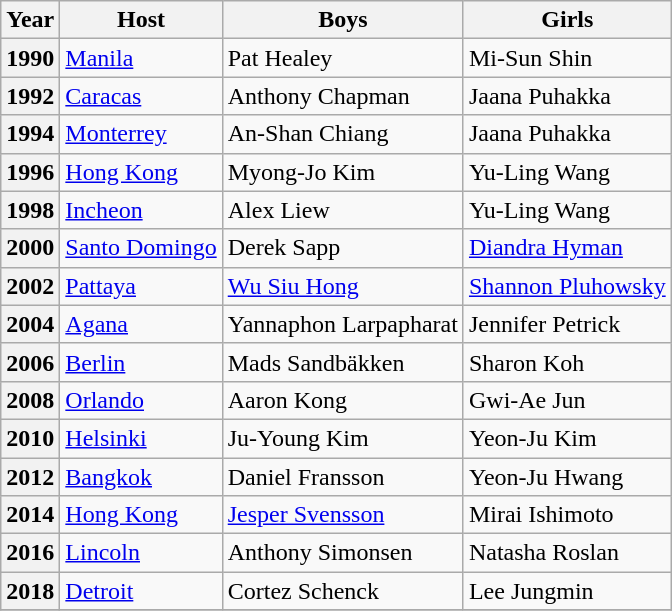<table class="wikitable">
<tr>
<th scope="col">Year</th>
<th scope="col">Host</th>
<th scope="col">Boys</th>
<th scope="col">Girls</th>
</tr>
<tr>
<th scope="row">1990</th>
<td><a href='#'>Manila</a></td>
<td> Pat Healey</td>
<td> Mi-Sun Shin</td>
</tr>
<tr>
<th scope="row">1992</th>
<td><a href='#'>Caracas</a></td>
<td> Anthony Chapman</td>
<td> Jaana Puhakka</td>
</tr>
<tr>
<th scope="row">1994</th>
<td><a href='#'>Monterrey</a></td>
<td> An-Shan Chiang</td>
<td> Jaana Puhakka</td>
</tr>
<tr>
<th scope="row">1996</th>
<td><a href='#'>Hong Kong</a></td>
<td> Myong-Jo Kim</td>
<td> Yu-Ling Wang</td>
</tr>
<tr>
<th scope="row">1998</th>
<td><a href='#'>Incheon</a></td>
<td> Alex Liew</td>
<td> Yu-Ling Wang</td>
</tr>
<tr>
<th scope="row">2000</th>
<td><a href='#'>Santo Domingo</a></td>
<td> Derek Sapp</td>
<td> <a href='#'>Diandra Hyman</a></td>
</tr>
<tr>
<th scope="row">2002</th>
<td><a href='#'>Pattaya</a></td>
<td> <a href='#'>Wu Siu Hong</a></td>
<td> <a href='#'>Shannon Pluhowsky</a></td>
</tr>
<tr>
<th scope="row">2004</th>
<td><a href='#'>Agana</a></td>
<td> Yannaphon Larpapharat</td>
<td> Jennifer Petrick</td>
</tr>
<tr>
<th scope="row">2006</th>
<td><a href='#'>Berlin</a></td>
<td> Mads Sandbäkken</td>
<td> Sharon Koh</td>
</tr>
<tr>
<th scope="row">2008</th>
<td><a href='#'>Orlando</a></td>
<td> Aaron Kong</td>
<td> Gwi-Ae Jun</td>
</tr>
<tr>
<th scope="row">2010</th>
<td><a href='#'>Helsinki</a></td>
<td> Ju-Young Kim</td>
<td> Yeon-Ju Kim</td>
</tr>
<tr>
<th scope="row">2012</th>
<td><a href='#'>Bangkok</a></td>
<td> Daniel Fransson</td>
<td> Yeon-Ju Hwang</td>
</tr>
<tr>
<th scope="row">2014</th>
<td><a href='#'>Hong Kong</a></td>
<td> <a href='#'>Jesper Svensson</a></td>
<td> Mirai Ishimoto</td>
</tr>
<tr>
<th scope="row">2016</th>
<td><a href='#'>Lincoln</a></td>
<td> Anthony Simonsen</td>
<td> Natasha Roslan</td>
</tr>
<tr>
<th scope="row">2018</th>
<td><a href='#'>Detroit</a></td>
<td> Cortez Schenck</td>
<td> Lee Jungmin</td>
</tr>
<tr>
</tr>
</table>
